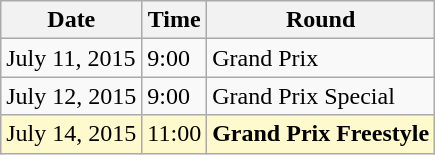<table class="wikitable">
<tr>
<th>Date</th>
<th>Time</th>
<th>Round</th>
</tr>
<tr>
<td>July 11, 2015</td>
<td>9:00</td>
<td>Grand Prix</td>
</tr>
<tr>
<td>July 12, 2015</td>
<td>9:00</td>
<td>Grand Prix Special</td>
</tr>
<tr style=background:lemonchiffon>
<td>July 14, 2015</td>
<td>11:00</td>
<td><strong>Grand Prix Freestyle</strong></td>
</tr>
</table>
